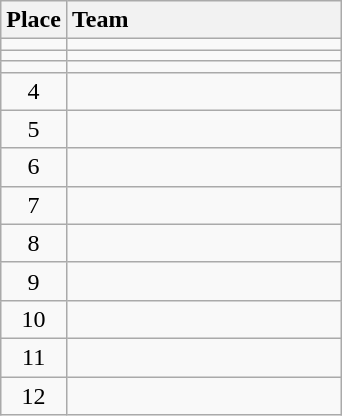<table class="wikitable" style="text-align:center; padding-bottom:0;">
<tr>
<th>Place</th>
<th style="width:11em; text-align:left;">Team</th>
</tr>
<tr>
<td></td>
<td align=left></td>
</tr>
<tr>
<td></td>
<td align=left></td>
</tr>
<tr>
<td></td>
<td align=left></td>
</tr>
<tr>
<td>4</td>
<td align=left></td>
</tr>
<tr>
<td>5</td>
<td align=left></td>
</tr>
<tr>
<td>6</td>
<td align=left></td>
</tr>
<tr>
<td>7</td>
<td align=left></td>
</tr>
<tr>
<td>8</td>
<td align=left></td>
</tr>
<tr>
<td>9</td>
<td align=left></td>
</tr>
<tr>
<td>10</td>
<td align=left></td>
</tr>
<tr>
<td>11</td>
<td align=left></td>
</tr>
<tr>
<td>12</td>
<td align=left></td>
</tr>
</table>
